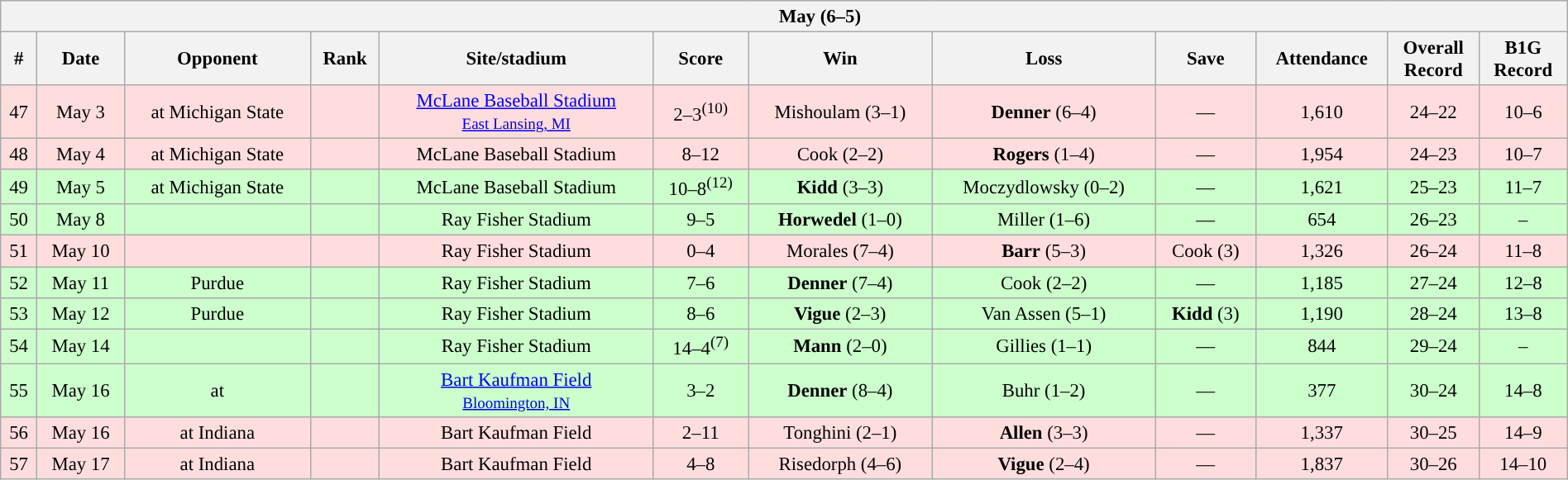<table class="wikitable collapsible" style="margin:auto; width:100%; text-align:center; font-size:95%">
<tr>
<th colspan=12 style="padding-left:4em;">May (6–5)</th>
</tr>
<tr>
<th>#</th>
<th>Date</th>
<th>Opponent</th>
<th>Rank</th>
<th>Site/stadium</th>
<th>Score</th>
<th>Win</th>
<th>Loss</th>
<th>Save</th>
<th>Attendance</th>
<th>Overall<br>Record</th>
<th>B1G<br>Record</th>
</tr>
<tr align="center" bgcolor="#ffdddd">
<td>47</td>
<td>May 3</td>
<td>at Michigan State</td>
<td></td>
<td><a href='#'>McLane Baseball Stadium</a><br><small><a href='#'>East Lansing, MI</a></small></td>
<td>2–3<sup>(10)</sup></td>
<td>Mishoulam (3–1)</td>
<td><strong>Denner</strong> (6–4)</td>
<td>—</td>
<td>1,610</td>
<td>24–22</td>
<td>10–6</td>
</tr>
<tr align="center" bgcolor="#ffdddd">
<td>48</td>
<td>May 4</td>
<td>at Michigan State</td>
<td></td>
<td>McLane Baseball Stadium</td>
<td>8–12</td>
<td>Cook (2–2)</td>
<td><strong>Rogers</strong> (1–4)</td>
<td>—</td>
<td>1,954</td>
<td>24–23</td>
<td>10–7</td>
</tr>
<tr align="center" bgcolor="#ccffcc">
<td>49</td>
<td>May 5</td>
<td>at Michigan State</td>
<td></td>
<td>McLane Baseball Stadium</td>
<td>10–8<sup>(12)</sup></td>
<td><strong>Kidd</strong> (3–3)</td>
<td>Moczydlowsky (0–2)</td>
<td>—</td>
<td>1,621</td>
<td>25–23</td>
<td>11–7</td>
</tr>
<tr align="center" bgcolor="#ccffcc">
<td>50</td>
<td>May 8</td>
<td></td>
<td></td>
<td>Ray Fisher Stadium</td>
<td>9–5</td>
<td><strong>Horwedel</strong> (1–0)</td>
<td>Miller (1–6)</td>
<td>—</td>
<td>654</td>
<td>26–23</td>
<td>–</td>
</tr>
<tr align="center" bgcolor="#ffdddd">
<td>51</td>
<td>May 10</td>
<td></td>
<td></td>
<td>Ray Fisher Stadium</td>
<td>0–4</td>
<td>Morales (7–4)</td>
<td><strong>Barr</strong> (5–3)</td>
<td>Cook (3)</td>
<td>1,326</td>
<td>26–24</td>
<td>11–8</td>
</tr>
<tr align="center" bgcolor="#ccffcc">
<td>52</td>
<td>May 11</td>
<td>Purdue</td>
<td></td>
<td>Ray Fisher Stadium</td>
<td>7–6</td>
<td><strong>Denner</strong> (7–4)</td>
<td>Cook (2–2)</td>
<td>—</td>
<td>1,185</td>
<td>27–24</td>
<td>12–8</td>
</tr>
<tr align="center" bgcolor="#ccffcc">
<td>53</td>
<td>May 12</td>
<td>Purdue</td>
<td></td>
<td>Ray Fisher Stadium</td>
<td>8–6</td>
<td><strong>Vigue</strong> (2–3)</td>
<td>Van Assen (5–1)</td>
<td><strong>Kidd</strong> (3)</td>
<td>1,190</td>
<td>28–24</td>
<td>13–8</td>
</tr>
<tr align="center" bgcolor="#ccffcc">
<td>54</td>
<td>May 14</td>
<td></td>
<td></td>
<td>Ray Fisher Stadium</td>
<td>14–4<sup>(7)</sup></td>
<td><strong>Mann</strong> (2–0)</td>
<td>Gillies (1–1)</td>
<td>—</td>
<td>844</td>
<td>29–24</td>
<td>–</td>
</tr>
<tr align="center" bgcolor="#ccffcc">
<td>55</td>
<td>May 16</td>
<td>at </td>
<td></td>
<td><a href='#'>Bart Kaufman Field</a><br><small><a href='#'>Bloomington, IN</a></small></td>
<td>3–2</td>
<td><strong>Denner</strong> (8–4)</td>
<td>Buhr (1–2)</td>
<td>—</td>
<td>377</td>
<td>30–24</td>
<td>14–8</td>
</tr>
<tr align="center" bgcolor="#ffdddd">
<td>56</td>
<td>May 16</td>
<td>at Indiana</td>
<td></td>
<td>Bart Kaufman Field</td>
<td>2–11</td>
<td>Tonghini (2–1)</td>
<td><strong>Allen</strong> (3–3)</td>
<td>—</td>
<td>1,337</td>
<td>30–25</td>
<td>14–9</td>
</tr>
<tr align="center" bgcolor="#ffdddd">
<td>57</td>
<td>May 17</td>
<td>at Indiana</td>
<td></td>
<td>Bart Kaufman Field</td>
<td>4–8</td>
<td>Risedorph (4–6)</td>
<td><strong>Vigue</strong> (2–4)</td>
<td>—</td>
<td>1,837</td>
<td>30–26</td>
<td>14–10</td>
</tr>
</table>
